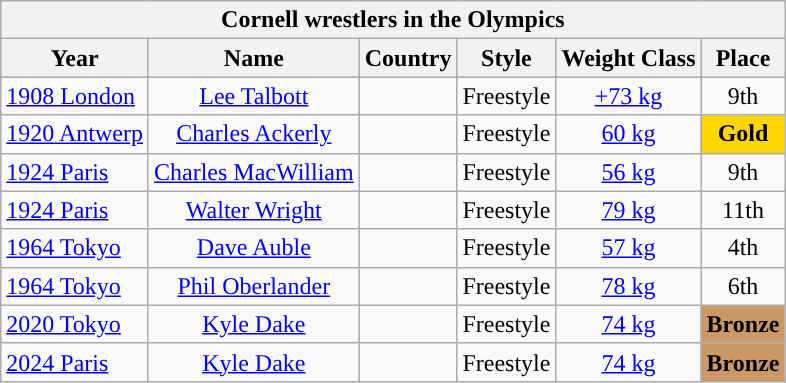<table class="wikitable">
<tr>
<th colspan="6">Cornell wrestlers in the Olympics</th>
</tr>
<tr>
<th scope="col">Year</th>
<th scope="col">Name</th>
<th scope="col">Country</th>
<th scope="col">Style</th>
<th scope="col">Weight Class</th>
<th scope="col">Place</th>
</tr>
<tr>
<td><a href='#'>1908 London</a></td>
<td style="text-align: center;"><a href='#'>Lee Talbott</a></td>
<td style="text-align: center;"></td>
<td style="text-align: center;">Freestyle</td>
<td style="text-align: center;"><a href='#'>+73 kg</a></td>
<td style="text-align: center;">9th</td>
</tr>
<tr>
<td><a href='#'>1920 Antwerp</a></td>
<td style="text-align: center;"><a href='#'>Charles Ackerly</a></td>
<td style="text-align: center;"></td>
<td style="text-align: center;">Freestyle</td>
<td style="text-align: center;"><a href='#'>60 kg</a></td>
<td style="text-align: center;background:gold;"><strong>Gold</strong></td>
</tr>
<tr>
<td><a href='#'>1924 Paris</a></td>
<td style="text-align: center;"><a href='#'>Charles MacWilliam</a></td>
<td style="text-align: center;"></td>
<td style="text-align: center;">Freestyle</td>
<td style="text-align: center;"><a href='#'>56 kg</a></td>
<td style="text-align: center;">9th</td>
</tr>
<tr>
<td><a href='#'>1924 Paris</a></td>
<td style="text-align: center;"><a href='#'>Walter Wright</a></td>
<td style="text-align: center;"></td>
<td style="text-align: center;">Freestyle</td>
<td style="text-align: center;"><a href='#'>79 kg</a></td>
<td style="text-align: center;">11th</td>
</tr>
<tr>
<td><a href='#'>1964 Tokyo</a></td>
<td style="text-align: center;"><a href='#'>Dave Auble</a></td>
<td style="text-align: center;"></td>
<td style="text-align: center;">Freestyle</td>
<td style="text-align: center;"><a href='#'>57 kg</a></td>
<td style="text-align: center;">4th</td>
</tr>
<tr>
<td><a href='#'>1964 Tokyo</a></td>
<td style="text-align: center;"><a href='#'>Phil Oberlander</a></td>
<td style="text-align: center;"></td>
<td style="text-align: center;">Freestyle</td>
<td style="text-align: center;"><a href='#'>78 kg</a></td>
<td style="text-align: center;">6th</td>
</tr>
<tr>
<td><a href='#'>2020 Tokyo</a></td>
<td style="text-align: center;"><a href='#'>Kyle Dake</a></td>
<td style="text-align: center;"></td>
<td style="text-align: center;">Freestyle</td>
<td style="text-align: center;"><a href='#'>74 kg</a></td>
<td style="text-align:center; background:#c96;"><strong>Bronze</strong></td>
</tr>
<tr>
<td><a href='#'>2024 Paris</a></td>
<td style="text-align: center;"><a href='#'>Kyle Dake</a></td>
<td style="text-align: center;"></td>
<td style="text-align: center;">Freestyle</td>
<td style="text-align: center;"><a href='#'>74 kg</a></td>
<td style="text-align:center; background:#c96;"><strong>Bronze</strong></td>
</tr>
</table>
